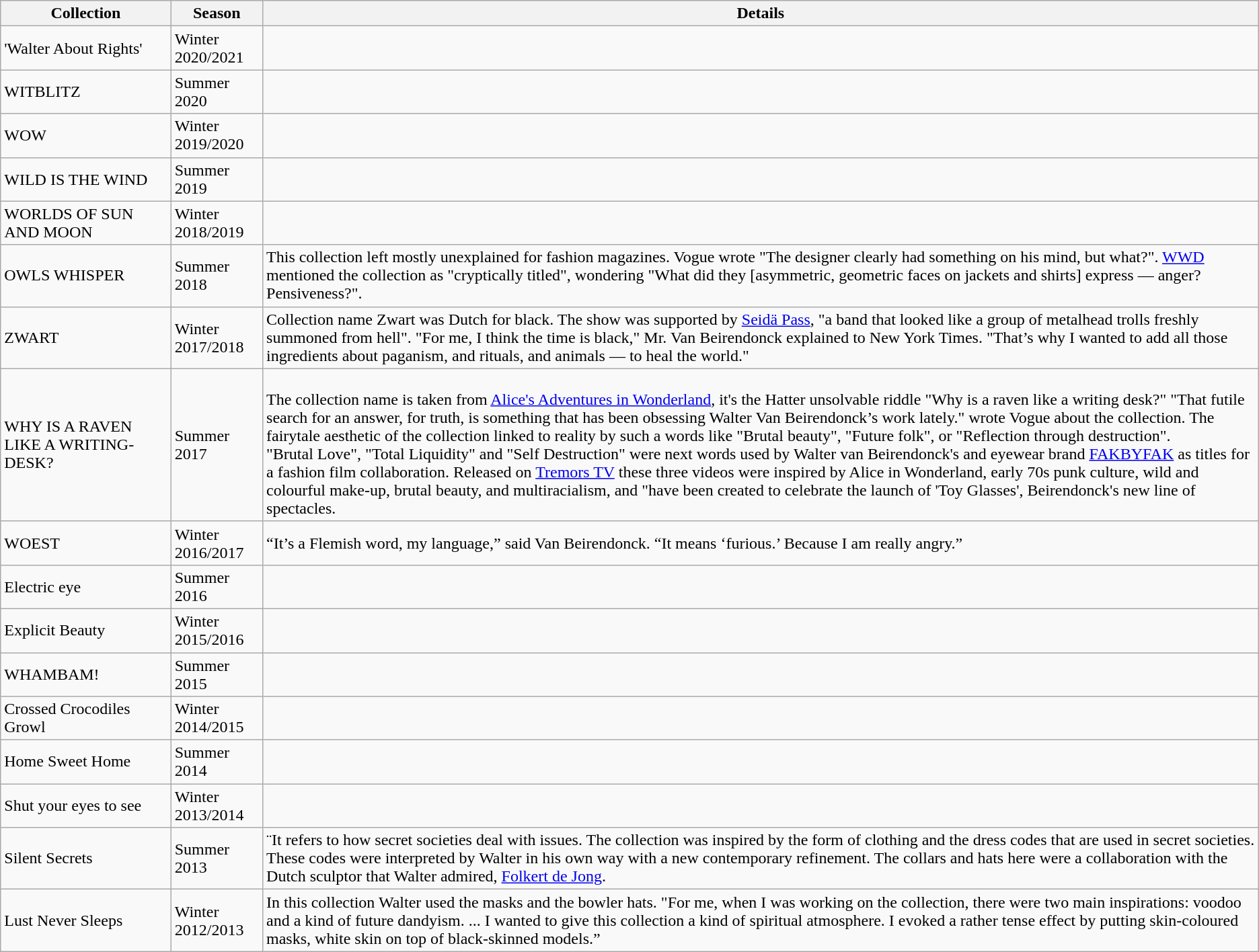<table class="wikitable">
<tr>
<th>Collection</th>
<th>Season</th>
<th>Details</th>
</tr>
<tr>
<td>'Walter About Rights'</td>
<td>Winter 2020/2021</td>
<td></td>
</tr>
<tr>
<td>WITBLITZ</td>
<td>Summer 2020</td>
<td></td>
</tr>
<tr>
<td>WOW</td>
<td>Winter 2019/2020</td>
<td></td>
</tr>
<tr>
<td>WILD IS THE WIND</td>
<td>Summer 2019</td>
<td></td>
</tr>
<tr>
<td>WORLDS OF SUN AND MOON</td>
<td>Winter 2018/2019</td>
<td></td>
</tr>
<tr>
<td>OWLS WHISPER</td>
<td>Summer 2018</td>
<td>This collection left mostly unexplained for fashion magazines. Vogue wrote "The designer clearly had something on his mind, but what?". <a href='#'>WWD</a> mentioned the collection as "cryptically titled", wondering "What did they [asymmetric, geometric faces on jackets and shirts] express — anger? Pensiveness?".</td>
</tr>
<tr>
<td>ZWART</td>
<td>Winter 2017/2018</td>
<td>Collection name Zwart was Dutch for black. The show was supported by <a href='#'>Seidä Pass</a>, "a band that looked like a group of metalhead trolls  freshly summoned from hell". "For me, I think the time is black," Mr. Van Beirendonck explained to New York Times. "That’s why I wanted to add all those ingredients about paganism, and rituals, and animals — to heal the world."</td>
</tr>
<tr>
<td>WHY IS A RAVEN LIKE A WRITING-DESK?</td>
<td>Summer 2017</td>
<td><br>The collection name is taken from <a href='#'>Alice's Adventures in Wonderland</a>, it's the Hatter unsolvable riddle "Why is a raven like a writing desk?" "That futile search for an answer, for truth, is something that has been obsessing Walter Van Beirendonck’s work lately." wrote Vogue about the collection. The fairytale aesthetic of the collection linked to reality by such a words like "Brutal beauty", "Future folk", or "Reflection through destruction".<br>"Brutal Love", "Total Liquidity" and "Self Destruction" were next words used by Walter van Beirendonck's and eyewear brand <a href='#'>FAKBYFAK</a> as titles for a fashion film collaboration. Released on <a href='#'>Tremors TV</a> these three videos were inspired by Alice in Wonderland, early 70s punk culture, wild and colourful make-up, brutal beauty, and multiracialism, and "have been created to celebrate the launch of 'Toy Glasses', Beirendonck's new line of spectacles.</td>
</tr>
<tr>
<td>WOEST</td>
<td>Winter 2016/2017</td>
<td>“It’s a Flemish word, my language,” said Van Beirendonck. “It means ‘furious.’ Because I am really angry.”</td>
</tr>
<tr>
<td>Electric eye</td>
<td>Summer 2016</td>
<td></td>
</tr>
<tr>
<td>Explicit Beauty</td>
<td>Winter 2015/2016</td>
<td></td>
</tr>
<tr>
<td>WHAMBAM!</td>
<td>Summer 2015</td>
<td></td>
</tr>
<tr>
<td>Crossed Crocodiles Growl</td>
<td>Winter 2014/2015</td>
<td></td>
</tr>
<tr>
<td>Home Sweet Home</td>
<td>Summer 2014</td>
<td></td>
</tr>
<tr>
<td>Shut your eyes to see</td>
<td>Winter 2013/2014</td>
<td></td>
</tr>
<tr>
<td>Silent Secrets</td>
<td>Summer 2013</td>
<td>¨It refers to how secret societies deal with issues. The collection was inspired by the form of clothing and the dress codes that are used in secret societies. These codes were interpreted by Walter in his own way with a new contemporary refinement.  The collars and hats here were a collaboration with the Dutch sculptor that Walter admired, <a href='#'>Folkert de Jong</a>.</td>
</tr>
<tr>
<td>Lust Never Sleeps</td>
<td>Winter 2012/2013</td>
<td>In this collection Walter used the masks and the bowler hats. "For me, when I was working on the collection, there were two main inspirations: voodoo and a kind of future dandyism. ... I wanted to give this collection a kind of spiritual atmosphere. I evoked a rather tense effect by putting skin-coloured masks, white skin on top of black-skinned models.”</td>
</tr>
</table>
